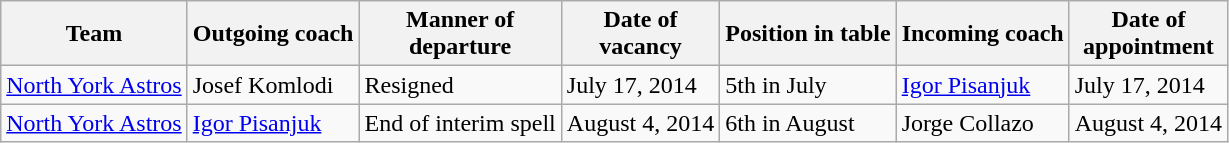<table class="wikitable sortable">
<tr>
<th>Team</th>
<th>Outgoing coach</th>
<th>Manner of <br> departure</th>
<th>Date of <br> vacancy</th>
<th>Position in table</th>
<th>Incoming coach</th>
<th>Date of <br> appointment</th>
</tr>
<tr>
<td><a href='#'>North York Astros</a></td>
<td>Josef Komlodi</td>
<td>Resigned</td>
<td>July 17, 2014</td>
<td>5th in July</td>
<td><a href='#'>Igor Pisanjuk</a></td>
<td>July 17, 2014</td>
</tr>
<tr>
<td><a href='#'>North York Astros</a></td>
<td><a href='#'>Igor Pisanjuk</a></td>
<td>End of interim spell</td>
<td>August 4, 2014</td>
<td>6th in August</td>
<td>Jorge Collazo</td>
<td>August 4, 2014</td>
</tr>
</table>
